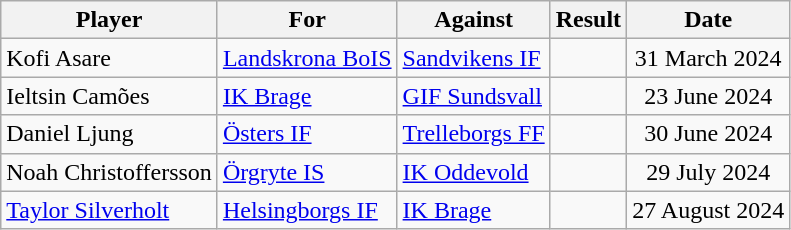<table class="wikitable sortable">
<tr>
<th>Player</th>
<th>For</th>
<th>Against</th>
<th align=center>Result</th>
<th>Date</th>
</tr>
<tr>
<td align="left"> Kofi Asare</td>
<td align="left"><a href='#'>Landskrona BoIS</a></td>
<td align="left"><a href='#'>Sandvikens IF</a></td>
<td align="center"></td>
<td align="center">31 March 2024</td>
</tr>
<tr>
<td align="left"> Ieltsin Camões</td>
<td align="left"><a href='#'>IK Brage</a></td>
<td align="left"><a href='#'>GIF Sundsvall</a></td>
<td align="center"></td>
<td align="center">23 June 2024</td>
</tr>
<tr>
<td align="left"> Daniel Ljung</td>
<td align="left"><a href='#'>Östers IF</a></td>
<td align="left"><a href='#'>Trelleborgs FF</a></td>
<td align="center"></td>
<td align="center">30 June 2024</td>
</tr>
<tr>
<td align="left"> Noah Christoffersson</td>
<td align="left"><a href='#'>Örgryte IS</a></td>
<td align="left"><a href='#'>IK Oddevold</a></td>
<td align="center"></td>
<td align="center">29 July 2024</td>
</tr>
<tr>
<td align="left"> <a href='#'>Taylor Silverholt</a></td>
<td align="left"><a href='#'>Helsingborgs IF</a></td>
<td align="left"><a href='#'>IK Brage</a></td>
<td align="center"></td>
<td align="center">27 August 2024</td>
</tr>
</table>
